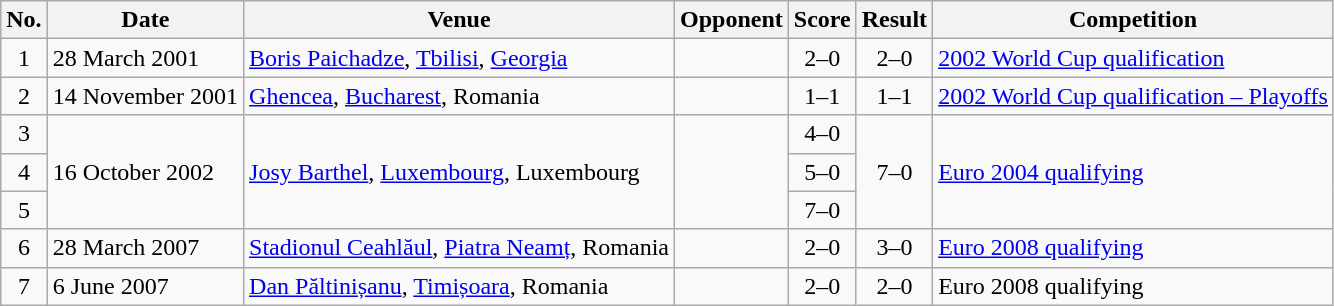<table class="wikitable sortable">
<tr>
<th scope="col">No.</th>
<th scope="col">Date</th>
<th scope="col">Venue</th>
<th scope="col">Opponent</th>
<th scope="col">Score</th>
<th scope="col">Result</th>
<th scope="col">Competition</th>
</tr>
<tr>
<td align="center">1</td>
<td>28 March 2001</td>
<td><a href='#'>Boris Paichadze</a>, <a href='#'>Tbilisi</a>, <a href='#'>Georgia</a></td>
<td></td>
<td align="center">2–0</td>
<td align="center">2–0</td>
<td><a href='#'>2002 World Cup qualification</a></td>
</tr>
<tr>
<td align="center">2</td>
<td>14 November 2001</td>
<td><a href='#'>Ghencea</a>, <a href='#'>Bucharest</a>, Romania</td>
<td></td>
<td align="center">1–1</td>
<td align="center">1–1</td>
<td><a href='#'>2002 World Cup qualification – Playoffs</a></td>
</tr>
<tr>
<td align="center">3</td>
<td rowspan="3">16 October 2002</td>
<td rowspan="3"><a href='#'>Josy Barthel</a>, <a href='#'>Luxembourg</a>, Luxembourg</td>
<td rowspan="3"></td>
<td align="center">4–0</td>
<td rowspan="3" style="text-align:center">7–0</td>
<td rowspan="3"><a href='#'>Euro 2004 qualifying</a></td>
</tr>
<tr>
<td align="center">4</td>
<td align="center">5–0</td>
</tr>
<tr>
<td align="center">5</td>
<td align="center">7–0</td>
</tr>
<tr>
<td align="center">6</td>
<td>28 March 2007</td>
<td><a href='#'>Stadionul Ceahlăul</a>, <a href='#'>Piatra Neamț</a>, Romania</td>
<td></td>
<td align="center">2–0</td>
<td align="center">3–0</td>
<td><a href='#'>Euro 2008 qualifying</a></td>
</tr>
<tr>
<td align="center">7</td>
<td>6 June 2007</td>
<td><a href='#'>Dan Păltinișanu</a>, <a href='#'>Timișoara</a>, Romania</td>
<td></td>
<td align="center">2–0</td>
<td align="center">2–0</td>
<td>Euro 2008 qualifying</td>
</tr>
</table>
